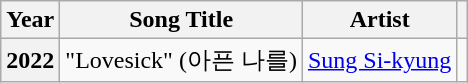<table class="wikitable plainrowheaders sortable">
<tr>
<th scope="col">Year</th>
<th scope="col">Song Title</th>
<th scope="col">Artist</th>
<th scope="col" class="unsortable"></th>
</tr>
<tr>
<th scope="row">2022</th>
<td>"Lovesick" (아픈 나를)</td>
<td><a href='#'>Sung Si-kyung</a></td>
<td></td>
</tr>
</table>
